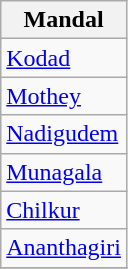<table class="wikitable sortable static-row-numbers static-row-header-hash">
<tr>
<th>Mandal</th>
</tr>
<tr>
<td><a href='#'>Kodad</a></td>
</tr>
<tr>
<td><a href='#'>Mothey</a></td>
</tr>
<tr>
<td><a href='#'>Nadigudem</a></td>
</tr>
<tr>
<td><a href='#'>Munagala</a></td>
</tr>
<tr>
<td><a href='#'>Chilkur</a></td>
</tr>
<tr>
<td><a href='#'>Ananthagiri</a></td>
</tr>
<tr>
</tr>
</table>
